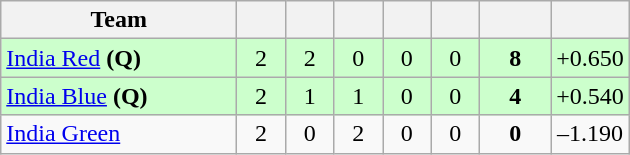<table class="wikitable" style="text-align:center">
<tr>
<th width="150">Team</th>
<th width="25"></th>
<th width="25"></th>
<th width="25"></th>
<th width="25"></th>
<th width="25"></th>
<th width="40"></th>
<th width="40"></th>
</tr>
<tr style="background:#cfc;">
<td style="text-align:left"><a href='#'>India Red</a> <strong>(Q)</strong></td>
<td>2</td>
<td>2</td>
<td>0</td>
<td>0</td>
<td>0</td>
<td><strong>8</strong></td>
<td>+0.650</td>
</tr>
<tr style="background:#cfc;">
<td style="text-align:left"><a href='#'>India Blue</a> <strong>(Q)</strong></td>
<td>2</td>
<td>1</td>
<td>1</td>
<td>0</td>
<td>0</td>
<td><strong>4</strong></td>
<td>+0.540</td>
</tr>
<tr>
<td style="text-align:left"><a href='#'>India Green</a></td>
<td>2</td>
<td>0</td>
<td>2</td>
<td>0</td>
<td>0</td>
<td><strong>0</strong></td>
<td>–1.190</td>
</tr>
</table>
